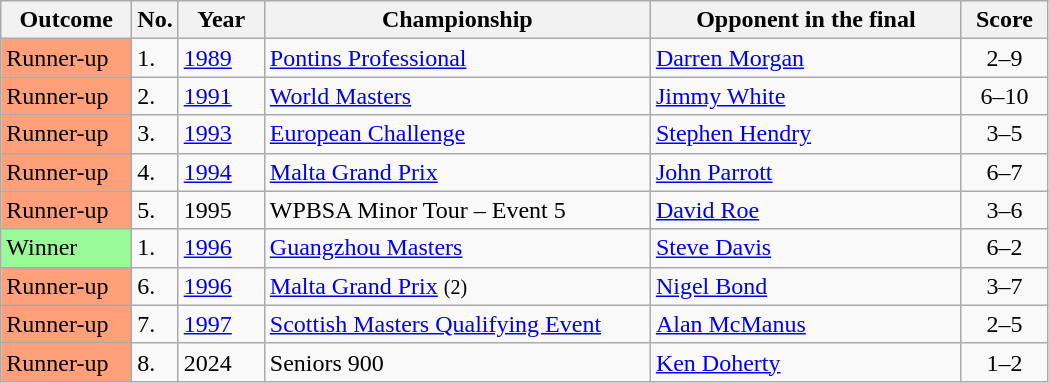<table class="wikitable sortable">
<tr>
<th width="80">Outcome</th>
<th width="20">No.</th>
<th width="50">Year</th>
<th style="width:250px;">Championship</th>
<th style="width:200px;">Opponent in the final</th>
<th style="width:50px;">Score</th>
</tr>
<tr>
<td style="background:#ffa07a;">Runner-up</td>
<td>1.</td>
<td><a href='#'>1989</a></td>
<td><a href='#'>Pontins Professional</a></td>
<td> <a href='#'>Darren Morgan</a></td>
<td align="center">2–9</td>
</tr>
<tr>
<td style="background:#ffa07a;">Runner-up</td>
<td>2.</td>
<td><a href='#'>1991</a></td>
<td><a href='#'>World Masters</a></td>
<td> <a href='#'>Jimmy White</a></td>
<td align="center">6–10</td>
</tr>
<tr>
<td style="background:#ffa07a;">Runner-up</td>
<td>3.</td>
<td><a href='#'>1993</a></td>
<td><a href='#'>European Challenge</a></td>
<td> <a href='#'>Stephen Hendry</a></td>
<td align="center">3–5</td>
</tr>
<tr>
<td style="background:#ffa07a;">Runner-up</td>
<td>4.</td>
<td><a href='#'>1994</a></td>
<td><a href='#'>Malta Grand Prix</a></td>
<td> <a href='#'>John Parrott</a></td>
<td align="center">6–7</td>
</tr>
<tr>
<td style="background:#ffa07a;">Runner-up</td>
<td>5.</td>
<td>1995</td>
<td>WPBSA Minor Tour – Event 5</td>
<td> <a href='#'>David Roe</a></td>
<td align="center">3–6</td>
</tr>
<tr>
<td style="background:#98fb98;">Winner</td>
<td>1.</td>
<td><a href='#'>1996</a></td>
<td><a href='#'>Guangzhou Masters</a></td>
<td> <a href='#'>Steve Davis</a></td>
<td align="center">6–2</td>
</tr>
<tr>
<td style="background:#ffa07a;">Runner-up</td>
<td>6.</td>
<td><a href='#'>1996</a></td>
<td><a href='#'>Malta Grand Prix</a> <small>(2)</small></td>
<td> <a href='#'>Nigel Bond</a></td>
<td align="center">3–7</td>
</tr>
<tr>
<td style="background:#ffa07a;">Runner-up</td>
<td>7.</td>
<td><a href='#'>1997</a></td>
<td><a href='#'>Scottish Masters Qualifying Event</a></td>
<td> <a href='#'>Alan McManus</a></td>
<td align="center">2–5</td>
</tr>
<tr>
<td style="background:#ffa07a;">Runner-up</td>
<td>8.</td>
<td>2024</td>
<td>Seniors 900</td>
<td> <a href='#'>Ken Doherty</a></td>
<td align="center">1–2</td>
</tr>
</table>
